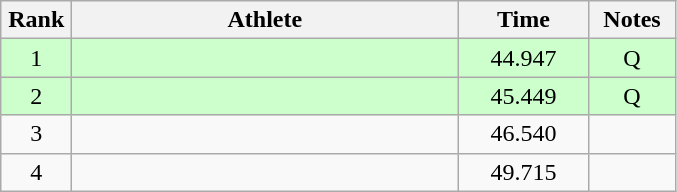<table class=wikitable style="text-align:center">
<tr>
<th width=40>Rank</th>
<th width=250>Athlete</th>
<th width=80>Time</th>
<th width=50>Notes</th>
</tr>
<tr bgcolor="ccffcc">
<td>1</td>
<td align=left></td>
<td>44.947</td>
<td>Q</td>
</tr>
<tr bgcolor="ccffcc">
<td>2</td>
<td align=left></td>
<td>45.449</td>
<td>Q</td>
</tr>
<tr>
<td>3</td>
<td align=left></td>
<td>46.540</td>
<td></td>
</tr>
<tr>
<td>4</td>
<td align=left></td>
<td>49.715</td>
<td></td>
</tr>
</table>
